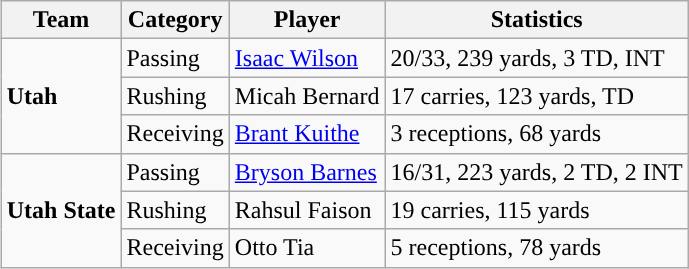<table class="wikitable" style="float: right;">
<tr>
<th>Team</th>
<th>Category</th>
<th>Player</th>
<th>Statistics</th>
</tr>
<tr>
<td rowspan=3><strong>Utah</strong></td>
<td>Passing</td>
<td><a href='#'>Isaac Wilson</a></td>
<td>20/33, 239 yards, 3 TD, INT</td>
</tr>
<tr>
<td>Rushing</td>
<td>Micah Bernard</td>
<td>17 carries, 123 yards, TD</td>
</tr>
<tr>
<td>Receiving</td>
<td><a href='#'>Brant Kuithe</a></td>
<td>3 receptions, 68 yards</td>
</tr>
<tr>
<td rowspan=3><strong>Utah State</strong></td>
<td>Passing</td>
<td><a href='#'>Bryson Barnes</a></td>
<td>16/31, 223 yards, 2 TD, 2 INT</td>
</tr>
<tr>
<td>Rushing</td>
<td>Rahsul Faison</td>
<td>19 carries, 115 yards</td>
</tr>
<tr>
<td>Receiving</td>
<td>Otto Tia</td>
<td>5 receptions, 78 yards</td>
</tr>
</table>
